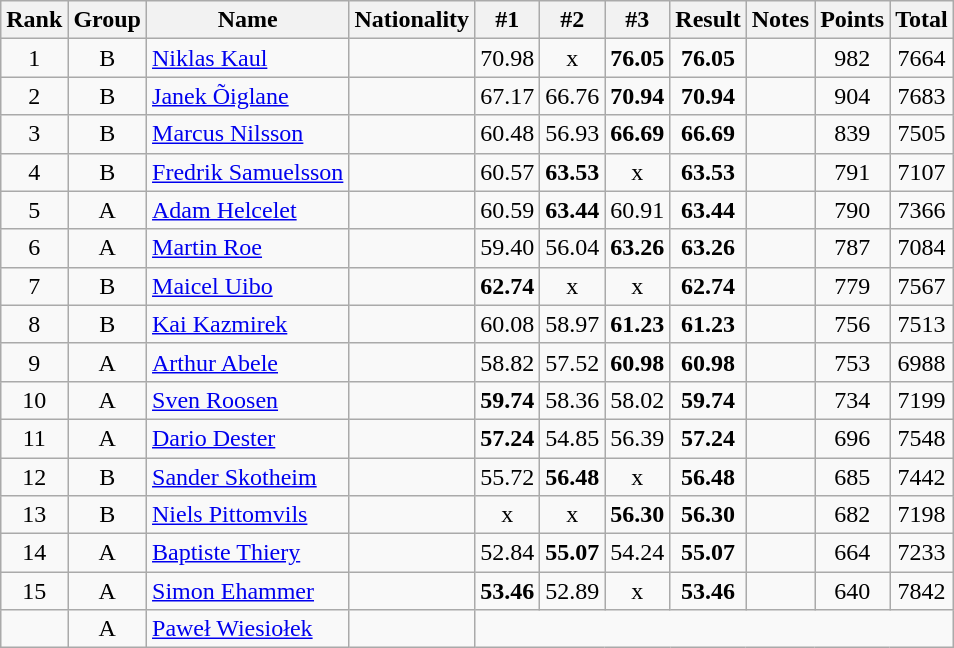<table class="wikitable sortable" style="text-align:center">
<tr>
<th>Rank</th>
<th>Group</th>
<th>Name</th>
<th>Nationality</th>
<th>#1</th>
<th>#2</th>
<th>#3</th>
<th>Result</th>
<th>Notes</th>
<th>Points</th>
<th>Total</th>
</tr>
<tr>
<td>1</td>
<td>B</td>
<td align=left><a href='#'>Niklas Kaul</a></td>
<td align=left></td>
<td>70.98</td>
<td>x</td>
<td><strong>76.05</strong></td>
<td><strong>76.05</strong></td>
<td></td>
<td>982</td>
<td>7664</td>
</tr>
<tr>
<td>2</td>
<td>B</td>
<td align=left><a href='#'>Janek Õiglane</a></td>
<td align=left></td>
<td>67.17</td>
<td>66.76</td>
<td><strong>70.94</strong></td>
<td><strong>70.94</strong></td>
<td></td>
<td>904</td>
<td>7683</td>
</tr>
<tr>
<td>3</td>
<td>B</td>
<td align=left><a href='#'>Marcus Nilsson</a></td>
<td align=left></td>
<td>60.48</td>
<td>56.93</td>
<td><strong>66.69</strong></td>
<td><strong>66.69</strong></td>
<td></td>
<td>839</td>
<td>7505</td>
</tr>
<tr>
<td>4</td>
<td>B</td>
<td align=left><a href='#'>Fredrik Samuelsson</a></td>
<td align=left></td>
<td>60.57</td>
<td><strong>63.53</strong></td>
<td>x</td>
<td><strong>63.53</strong></td>
<td></td>
<td>791</td>
<td>7107</td>
</tr>
<tr>
<td>5</td>
<td>A</td>
<td align=left><a href='#'>Adam Helcelet</a></td>
<td align=left></td>
<td>60.59</td>
<td><strong>63.44</strong></td>
<td>60.91</td>
<td><strong>63.44</strong></td>
<td></td>
<td>790</td>
<td>7366</td>
</tr>
<tr>
<td>6</td>
<td>A</td>
<td align=left><a href='#'>Martin Roe</a></td>
<td align=left></td>
<td>59.40</td>
<td>56.04</td>
<td><strong>63.26</strong></td>
<td><strong>63.26</strong></td>
<td></td>
<td>787</td>
<td>7084</td>
</tr>
<tr>
<td>7</td>
<td>B</td>
<td align=left><a href='#'>Maicel Uibo</a></td>
<td align=left></td>
<td><strong>62.74</strong></td>
<td>x</td>
<td>x</td>
<td><strong>62.74</strong></td>
<td></td>
<td>779</td>
<td>7567</td>
</tr>
<tr>
<td>8</td>
<td>B</td>
<td align=left><a href='#'>Kai Kazmirek</a></td>
<td align=left></td>
<td>60.08</td>
<td>58.97</td>
<td><strong>61.23</strong></td>
<td><strong>61.23</strong></td>
<td></td>
<td>756</td>
<td>7513</td>
</tr>
<tr>
<td>9</td>
<td>A</td>
<td align=left><a href='#'>Arthur Abele</a></td>
<td align=left></td>
<td>58.82</td>
<td>57.52</td>
<td><strong>60.98</strong></td>
<td><strong>60.98</strong></td>
<td></td>
<td>753</td>
<td>6988</td>
</tr>
<tr>
<td>10</td>
<td>A</td>
<td align=left><a href='#'>Sven Roosen</a></td>
<td align=left></td>
<td><strong>59.74</strong></td>
<td>58.36</td>
<td>58.02</td>
<td><strong>59.74</strong></td>
<td></td>
<td>734</td>
<td>7199</td>
</tr>
<tr>
<td>11</td>
<td>A</td>
<td align=left><a href='#'>Dario Dester</a></td>
<td align=left></td>
<td><strong>57.24</strong></td>
<td>54.85</td>
<td>56.39</td>
<td><strong>57.24</strong></td>
<td></td>
<td>696</td>
<td>7548</td>
</tr>
<tr>
<td>12</td>
<td>B</td>
<td align=left><a href='#'>Sander Skotheim</a></td>
<td align=left></td>
<td>55.72</td>
<td><strong>56.48</strong></td>
<td>x</td>
<td><strong>56.48</strong></td>
<td></td>
<td>685</td>
<td>7442</td>
</tr>
<tr>
<td>13</td>
<td>B</td>
<td align=left><a href='#'>Niels Pittomvils</a></td>
<td align=left></td>
<td>x</td>
<td>x</td>
<td><strong>56.30</strong></td>
<td><strong>56.30</strong></td>
<td></td>
<td>682</td>
<td>7198</td>
</tr>
<tr>
<td>14</td>
<td>A</td>
<td align=left><a href='#'>Baptiste Thiery</a></td>
<td align=left></td>
<td>52.84</td>
<td><strong>55.07</strong></td>
<td>54.24</td>
<td><strong>55.07</strong></td>
<td></td>
<td>664</td>
<td>7233</td>
</tr>
<tr>
<td>15</td>
<td>A</td>
<td align=left><a href='#'>Simon Ehammer</a></td>
<td align=left></td>
<td><strong>53.46</strong></td>
<td>52.89</td>
<td>x</td>
<td><strong>53.46</strong></td>
<td></td>
<td>640</td>
<td>7842</td>
</tr>
<tr>
<td></td>
<td>A</td>
<td align=left><a href='#'>Paweł Wiesiołek</a></td>
<td align=left></td>
<td colspan=7></td>
</tr>
</table>
